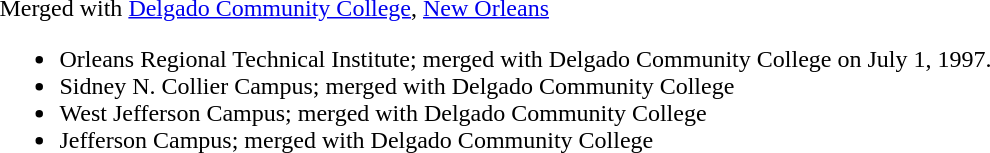<table>
<tr ---- valign="top">
<td>Merged with <a href='#'>Delgado Community College</a>, <a href='#'>New Orleans</a><br><ul><li>Orleans Regional Technical Institute; merged with Delgado Community College on July 1, 1997.</li><li>Sidney N. Collier Campus; merged with Delgado Community College</li><li>West Jefferson Campus; merged with Delgado Community College</li><li>Jefferson Campus; merged with Delgado Community College</li></ul></td>
</tr>
</table>
